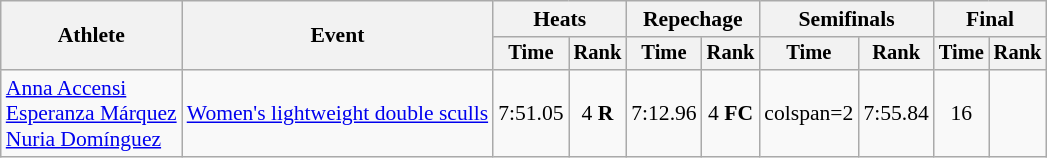<table class="wikitable" style="font-size:90%">
<tr>
<th rowspan="2">Athlete</th>
<th rowspan="2">Event</th>
<th colspan="2">Heats</th>
<th colspan="2">Repechage</th>
<th colspan="2">Semifinals</th>
<th colspan="2">Final</th>
</tr>
<tr style="font-size:95%">
<th>Time</th>
<th>Rank</th>
<th>Time</th>
<th>Rank</th>
<th>Time</th>
<th>Rank</th>
<th>Time</th>
<th>Rank</th>
</tr>
<tr align=center>
<td align=left><a href='#'>Anna Accensi</a><br><a href='#'>Esperanza Márquez</a><br><a href='#'>Nuria Domínguez</a></td>
<td align=left><a href='#'>Women's lightweight double sculls</a></td>
<td>7:51.05</td>
<td>4 <strong>R</strong></td>
<td>7:12.96</td>
<td>4 <strong>FC</strong></td>
<td>colspan=2 </td>
<td>7:55.84</td>
<td>16</td>
</tr>
</table>
